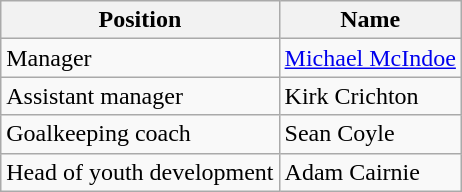<table class="wikitable">
<tr>
<th>Position</th>
<th>Name</th>
</tr>
<tr>
<td>Manager</td>
<td><a href='#'>Michael McIndoe</a></td>
</tr>
<tr>
<td>Assistant manager</td>
<td>Kirk Crichton</td>
</tr>
<tr>
<td>Goalkeeping coach</td>
<td>Sean Coyle</td>
</tr>
<tr>
<td>Head of youth development</td>
<td>Adam Cairnie</td>
</tr>
</table>
